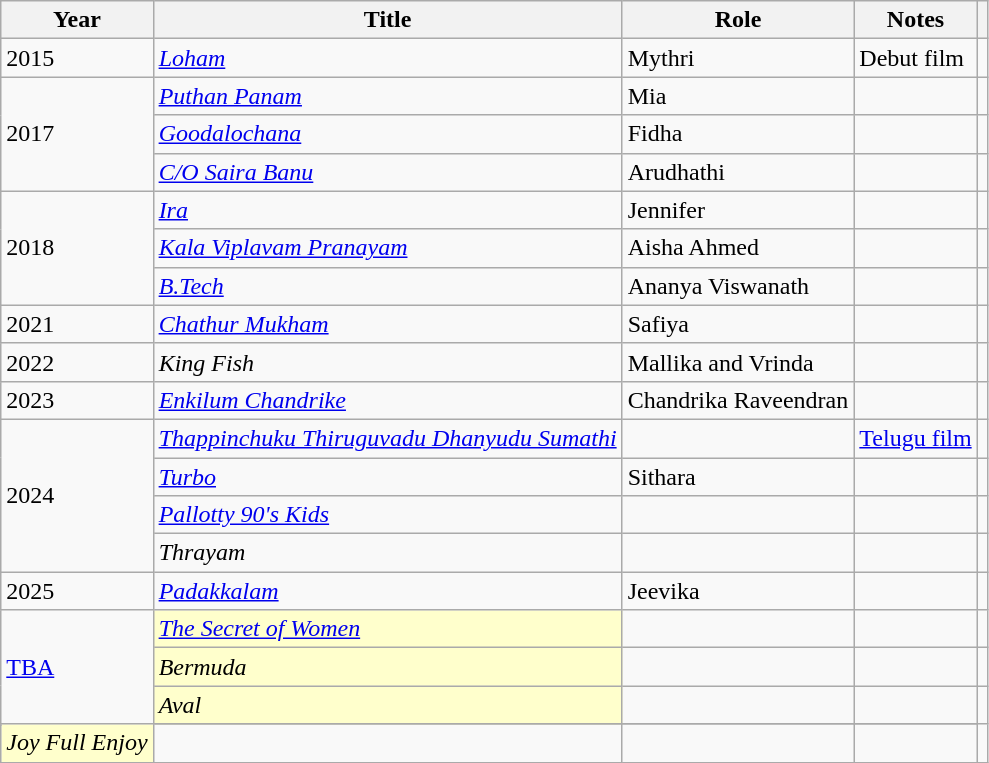<table class="wikitable sortable">
<tr>
<th>Year</th>
<th>Title</th>
<th>Role</th>
<th class="unsortable">Notes</th>
<th></th>
</tr>
<tr>
<td>2015</td>
<td><em><a href='#'>Loham</a></em></td>
<td>Mythri</td>
<td>Debut film</td>
<td></td>
</tr>
<tr>
<td rowspan=3>2017</td>
<td><em><a href='#'>Puthan Panam</a></em></td>
<td>Mia</td>
<td></td>
<td></td>
</tr>
<tr>
<td><em><a href='#'>Goodalochana</a></em></td>
<td>Fidha</td>
<td></td>
<td></td>
</tr>
<tr>
<td><em><a href='#'>C/O Saira Banu</a></em></td>
<td>Arudhathi</td>
<td></td>
<td></td>
</tr>
<tr>
<td rowspan=3>2018</td>
<td><em><a href='#'>Ira</a></em></td>
<td>Jennifer</td>
<td></td>
<td></td>
</tr>
<tr>
<td><em><a href='#'>Kala Viplavam Pranayam</a></em></td>
<td>Aisha Ahmed</td>
<td></td>
<td></td>
</tr>
<tr>
<td><em><a href='#'>B.Tech</a></em></td>
<td>Ananya Viswanath</td>
<td></td>
<td></td>
</tr>
<tr>
<td>2021</td>
<td><em><a href='#'>Chathur Mukham</a></em></td>
<td>Safiya</td>
<td></td>
<td></td>
</tr>
<tr>
<td rowspan=1>2022</td>
<td><em>King Fish</em></td>
<td>Mallika and Vrinda</td>
<td></td>
<td></td>
</tr>
<tr>
<td>2023</td>
<td><em><a href='#'>Enkilum Chandrike</a></em></td>
<td>Chandrika Raveendran</td>
<td></td>
<td></td>
</tr>
<tr>
<td rowspan="4">2024</td>
<td><em><a href='#'>Thappinchuku Thiruguvadu Dhanyudu Sumathi</a></em></td>
<td></td>
<td><a href='#'>Telugu film</a></td>
<td></td>
</tr>
<tr>
<td><em><a href='#'>Turbo</a></em></td>
<td>Sithara</td>
<td></td>
<td></td>
</tr>
<tr>
<td><em><a href='#'>Pallotty 90's Kids</a></em></td>
<td></td>
<td></td>
<td></td>
</tr>
<tr>
<td><em>Thrayam</em></td>
<td></td>
<td></td>
<td></td>
</tr>
<tr>
<td>2025</td>
<td><em><a href='#'>Padakkalam</a></em></td>
<td>Jeevika</td>
<td></td>
<td></td>
</tr>
<tr>
<td rowspan="4"><a href='#'>TBA</a></td>
<td style="background:#FFFFCC;"><em><a href='#'>The Secret of Women</a></em> </td>
<td></td>
<td></td>
<td></td>
</tr>
<tr>
<td style="background:#ffc;"><em>Bermuda</em> </td>
<td></td>
<td></td>
<td></td>
</tr>
<tr>
<td ! scope="row"style="background:#ffc;"><em>Aval</em></td>
<td></td>
<td></td>
<td></td>
</tr>
<tr>
</tr>
<tr>
<td style="background:#ffc;"><em>Joy Full Enjoy</em></td>
<td></td>
<td></td>
<td></td>
</tr>
<tr>
</tr>
</table>
